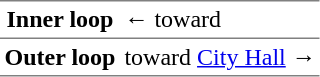<table border="1" cellspacing="0" cellpadding="3" frame="hsides" rules="rows">
<tr>
<th><span>Inner loop</span></th>
<td>←  toward </td>
</tr>
<tr>
<th><span>Outer loop</span></th>
<td>  toward <a href='#'>City Hall</a> →</td>
</tr>
</table>
